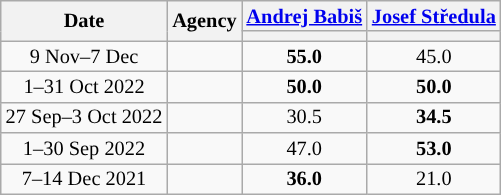<table class="wikitable" style=text-align:center;font-size:85%;line-height:14px;">
<tr>
<th rowspan="2">Date</th>
<th rowspan="2">Agency</th>
<th><a href='#'>Andrej Babiš</a></th>
<th><a href='#'>Josef Středula</a></th>
</tr>
<tr>
<th style="background:"></th>
<th style="background:"></th>
</tr>
<tr>
<td>9 Nov–7 Dec</td>
<td></td>
<td><strong>55.0</strong></td>
<td>45.0</td>
</tr>
<tr>
<td>1–31 Oct 2022</td>
<td></td>
<td><strong>50.0</strong></td>
<td><strong>50.0</strong></td>
</tr>
<tr>
<td>27 Sep–3 Oct 2022</td>
<td></td>
<td>30.5</td>
<td><strong>34.5</strong></td>
</tr>
<tr>
<td>1–30 Sep 2022</td>
<td></td>
<td>47.0</td>
<td><strong>53.0</strong></td>
</tr>
<tr>
<td>7–14 Dec 2021</td>
<td></td>
<td><strong>36.0</strong></td>
<td>21.0</td>
</tr>
</table>
